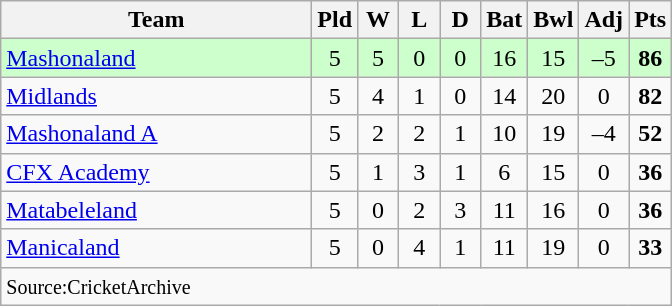<table class="wikitable" style="text-align: center;">
<tr>
<th width=200>Team</th>
<th width=20>Pld</th>
<th width=20>W</th>
<th width=20>L</th>
<th width=20>D</th>
<th width=20>Bat</th>
<th width=20>Bwl</th>
<th width=20>Adj</th>
<th width=20>Pts</th>
</tr>
<tr style="background:#ccffcc;">
<td align=left><a href='#'>Mashonaland</a></td>
<td>5</td>
<td>5</td>
<td>0</td>
<td>0</td>
<td>16</td>
<td>15</td>
<td>–5</td>
<td><strong>86</strong></td>
</tr>
<tr>
<td align=left><a href='#'>Midlands</a></td>
<td>5</td>
<td>4</td>
<td>1</td>
<td>0</td>
<td>14</td>
<td>20</td>
<td>0</td>
<td><strong>82</strong></td>
</tr>
<tr>
<td align=left><a href='#'>Mashonaland A</a></td>
<td>5</td>
<td>2</td>
<td>2</td>
<td>1</td>
<td>10</td>
<td>19</td>
<td>–4</td>
<td><strong>52</strong></td>
</tr>
<tr>
<td align=left><a href='#'>CFX Academy</a></td>
<td>5</td>
<td>1</td>
<td>3</td>
<td>1</td>
<td>6</td>
<td>15</td>
<td>0</td>
<td><strong>36</strong></td>
</tr>
<tr>
<td align=left><a href='#'>Matabeleland</a></td>
<td>5</td>
<td>0</td>
<td>2</td>
<td>3</td>
<td>11</td>
<td>16</td>
<td>0</td>
<td><strong>36</strong></td>
</tr>
<tr>
<td align=left><a href='#'>Manicaland</a></td>
<td>5</td>
<td>0</td>
<td>4</td>
<td>1</td>
<td>11</td>
<td>19</td>
<td>0</td>
<td><strong>33</strong></td>
</tr>
<tr>
<td align=left colspan="9"><small>Source:CricketArchive</small></td>
</tr>
</table>
